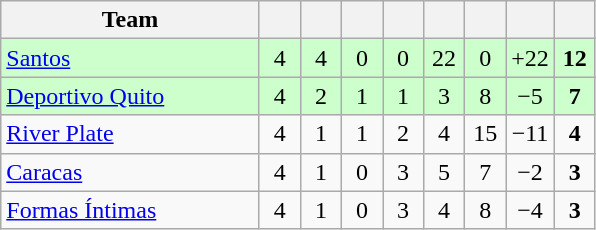<table class="wikitable" style="text-align: center;">
<tr>
<th width=165>Team</th>
<th width=20></th>
<th width=20></th>
<th width=20></th>
<th width=20></th>
<th width=20></th>
<th width=20></th>
<th width=20></th>
<th width=20></th>
</tr>
<tr style="background:#cfc;">
<td align=left> <a href='#'>Santos</a></td>
<td>4</td>
<td>4</td>
<td>0</td>
<td>0</td>
<td>22</td>
<td>0</td>
<td>+22</td>
<td><strong>12</strong></td>
</tr>
<tr style="background:#cfc;">
<td align=left> <a href='#'>Deportivo Quito</a></td>
<td>4</td>
<td>2</td>
<td>1</td>
<td>1</td>
<td>3</td>
<td>8</td>
<td>−5</td>
<td><strong>7</strong></td>
</tr>
<tr>
<td align=left> <a href='#'>River Plate</a></td>
<td>4</td>
<td>1</td>
<td>1</td>
<td>2</td>
<td>4</td>
<td>15</td>
<td>−11</td>
<td><strong>4</strong></td>
</tr>
<tr>
<td align=left> <a href='#'>Caracas</a></td>
<td>4</td>
<td>1</td>
<td>0</td>
<td>3</td>
<td>5</td>
<td>7</td>
<td>−2</td>
<td><strong>3</strong></td>
</tr>
<tr>
<td align=left> <a href='#'>Formas Íntimas</a></td>
<td>4</td>
<td>1</td>
<td>0</td>
<td>3</td>
<td>4</td>
<td>8</td>
<td>−4</td>
<td><strong>3</strong></td>
</tr>
</table>
